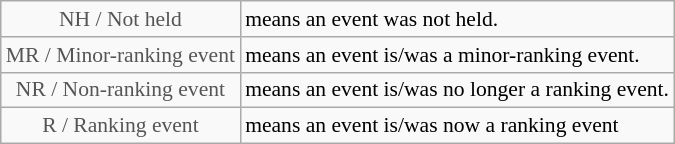<table class="wikitable" style="font-size:90%">
<tr>
<td align=center style="color:#555555;" colspan=4>NH / Not held</td>
<td>means an event was not held.</td>
</tr>
<tr>
<td align=center style="color:#555555;" colspan=4>MR / Minor-ranking event</td>
<td>means an event is/was a minor-ranking event.</td>
</tr>
<tr>
<td align=center style="color:#555555;" colspan=4>NR / Non-ranking event</td>
<td>means an event is/was no longer a ranking event.</td>
</tr>
<tr>
<td align=center style="color:#555555;" colspan=4>R / Ranking event</td>
<td>means an event is/was now a ranking event</td>
</tr>
</table>
